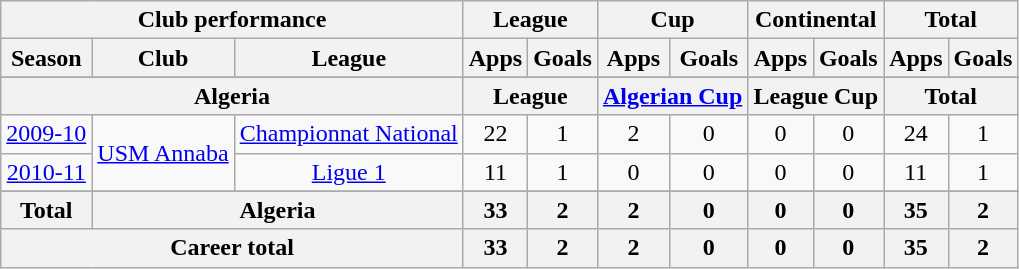<table class="wikitable" style="text-align:center">
<tr>
<th colspan=3>Club performance</th>
<th colspan=2>League</th>
<th colspan=2>Cup</th>
<th colspan=2>Continental</th>
<th colspan=2>Total</th>
</tr>
<tr>
<th>Season</th>
<th>Club</th>
<th>League</th>
<th>Apps</th>
<th>Goals</th>
<th>Apps</th>
<th>Goals</th>
<th>Apps</th>
<th>Goals</th>
<th>Apps</th>
<th>Goals</th>
</tr>
<tr>
</tr>
<tr>
<th colspan=3>Algeria</th>
<th colspan=2>League</th>
<th colspan=2><a href='#'>Algerian Cup</a></th>
<th colspan=2>League Cup</th>
<th colspan=2>Total</th>
</tr>
<tr>
<td><a href='#'>2009-10</a></td>
<td rowspan="2"><a href='#'>USM Annaba</a></td>
<td rowspan="1"><a href='#'>Championnat National</a></td>
<td>22</td>
<td>1</td>
<td>2</td>
<td>0</td>
<td>0</td>
<td>0</td>
<td>24</td>
<td>1</td>
</tr>
<tr>
<td><a href='#'>2010-11</a></td>
<td rowspan="1"><a href='#'>Ligue 1</a></td>
<td>11</td>
<td>1</td>
<td>0</td>
<td>0</td>
<td>0</td>
<td>0</td>
<td>11</td>
<td>1</td>
</tr>
<tr>
</tr>
<tr>
<th rowspan=1>Total</th>
<th colspan=2>Algeria</th>
<th>33</th>
<th>2</th>
<th>2</th>
<th>0</th>
<th>0</th>
<th>0</th>
<th>35</th>
<th>2</th>
</tr>
<tr>
<th colspan=3>Career total</th>
<th>33</th>
<th>2</th>
<th>2</th>
<th>0</th>
<th>0</th>
<th>0</th>
<th>35</th>
<th>2</th>
</tr>
</table>
